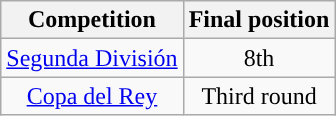<table class="wikitable" style="font-size:100%; text-align:center">
<tr>
<th>Competition</th>
<th>Final position</th>
</tr>
<tr style="background:">
<td><a href='#'>Segunda División</a></td>
<td>8th</td>
</tr>
<tr style="background:">
<td><a href='#'>Copa del Rey</a></td>
<td>Third round</td>
</tr>
</table>
